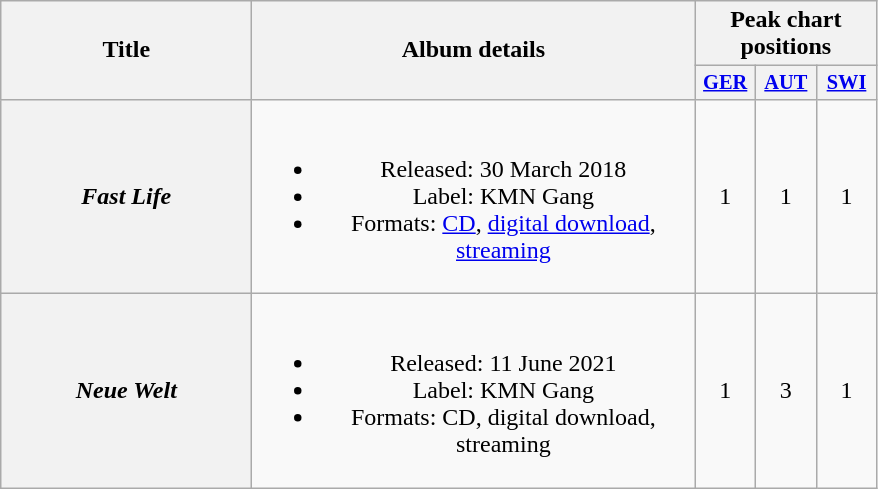<table class="wikitable plainrowheaders" style="text-align:center;">
<tr>
<th scope="col" rowspan="2" style="width:10em;">Title</th>
<th scope="col" rowspan="2" style="width:18em;">Album details</th>
<th scope="col" colspan="3">Peak chart positions</th>
</tr>
<tr>
<th style="width:2.5em; font-size:85%"><a href='#'>GER</a><br></th>
<th style="width:2.5em; font-size:85%"><a href='#'>AUT</a><br></th>
<th style="width:2.5em; font-size:85%"><a href='#'>SWI</a><br></th>
</tr>
<tr>
<th scope="row"><em>Fast Life</em></th>
<td><br><ul><li>Released: 30 March 2018</li><li>Label: KMN Gang</li><li>Formats: <a href='#'>CD</a>, <a href='#'>digital download</a>, <a href='#'>streaming</a></li></ul></td>
<td>1</td>
<td>1</td>
<td>1</td>
</tr>
<tr>
<th scope="row"><em>Neue Welt</em></th>
<td><br><ul><li>Released: 11 June 2021</li><li>Label: KMN Gang</li><li>Formats: CD, digital download, streaming</li></ul></td>
<td>1</td>
<td>3</td>
<td>1</td>
</tr>
</table>
